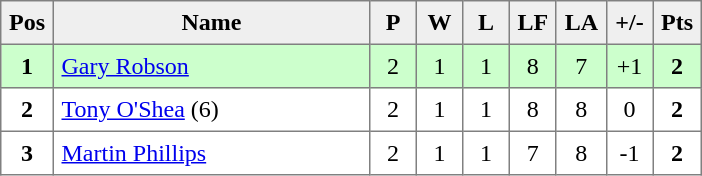<table style=border-collapse:collapse border=1 cellspacing=0 cellpadding=5>
<tr align=center bgcolor=#efefef>
<th width=20>Pos</th>
<th width=200>Name</th>
<th width=20>P</th>
<th width=20>W</th>
<th width=20>L</th>
<th width=20>LF</th>
<th width=20>LA</th>
<th width=20>+/-</th>
<th width=20>Pts</th>
</tr>
<tr align=center style="background: #ccffcc;">
<td><strong>1</strong></td>
<td align="left"> <a href='#'>Gary Robson</a></td>
<td>2</td>
<td>1</td>
<td>1</td>
<td>8</td>
<td>7</td>
<td>+1</td>
<td><strong>2</strong></td>
</tr>
<tr align=center>
<td><strong>2</strong></td>
<td align="left"> <a href='#'>Tony O'Shea</a> (6)</td>
<td>2</td>
<td>1</td>
<td>1</td>
<td>8</td>
<td>8</td>
<td>0</td>
<td><strong>2</strong></td>
</tr>
<tr align=center>
<td><strong>3</strong></td>
<td align="left"> <a href='#'>Martin Phillips</a></td>
<td>2</td>
<td>1</td>
<td>1</td>
<td>7</td>
<td>8</td>
<td>-1</td>
<td><strong>2</strong></td>
</tr>
</table>
